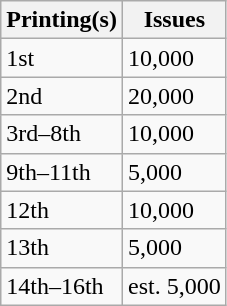<table class="wikitable">
<tr>
<th>Printing(s)</th>
<th>Issues</th>
</tr>
<tr>
<td>1st</td>
<td>10,000</td>
</tr>
<tr>
<td>2nd</td>
<td>20,000</td>
</tr>
<tr>
<td>3rd–8th</td>
<td>10,000</td>
</tr>
<tr>
<td>9th–11th</td>
<td>5,000</td>
</tr>
<tr>
<td>12th</td>
<td>10,000</td>
</tr>
<tr>
<td>13th</td>
<td>5,000</td>
</tr>
<tr>
<td>14th–16th</td>
<td>est. 5,000</td>
</tr>
</table>
